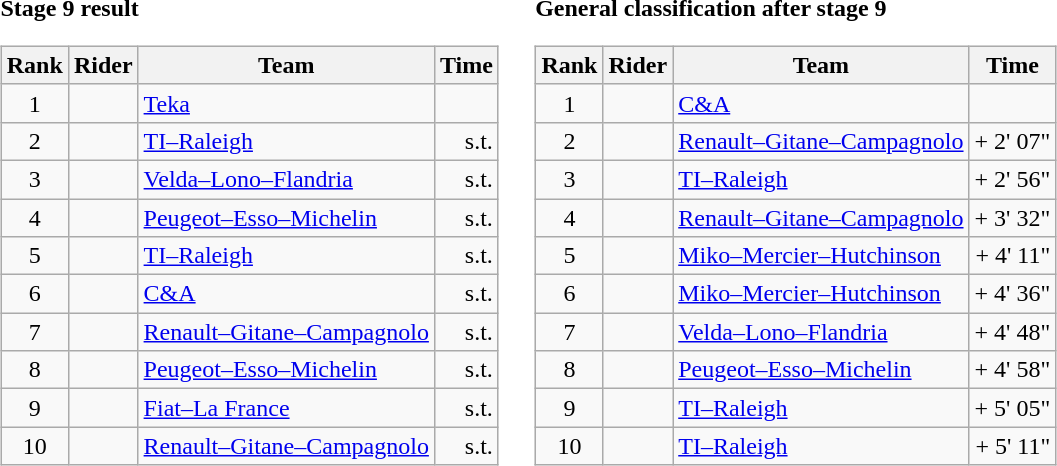<table>
<tr>
<td><strong>Stage 9 result</strong><br><table class="wikitable">
<tr>
<th scope="col">Rank</th>
<th scope="col">Rider</th>
<th scope="col">Team</th>
<th scope="col">Time</th>
</tr>
<tr>
<td style="text-align:center;">1</td>
<td></td>
<td><a href='#'>Teka</a></td>
<td style="text-align:right;"></td>
</tr>
<tr>
<td style="text-align:center;">2</td>
<td></td>
<td><a href='#'>TI–Raleigh</a></td>
<td style="text-align:right;">s.t.</td>
</tr>
<tr>
<td style="text-align:center;">3</td>
<td></td>
<td><a href='#'>Velda–Lono–Flandria</a></td>
<td style="text-align:right;">s.t.</td>
</tr>
<tr>
<td style="text-align:center;">4</td>
<td></td>
<td><a href='#'>Peugeot–Esso–Michelin</a></td>
<td style="text-align:right;">s.t.</td>
</tr>
<tr>
<td style="text-align:center;">5</td>
<td></td>
<td><a href='#'>TI–Raleigh</a></td>
<td style="text-align:right;">s.t.</td>
</tr>
<tr>
<td style="text-align:center;">6</td>
<td></td>
<td><a href='#'>C&A</a></td>
<td style="text-align:right;">s.t.</td>
</tr>
<tr>
<td style="text-align:center;">7</td>
<td></td>
<td><a href='#'>Renault–Gitane–Campagnolo</a></td>
<td style="text-align:right;">s.t.</td>
</tr>
<tr>
<td style="text-align:center;">8</td>
<td></td>
<td><a href='#'>Peugeot–Esso–Michelin</a></td>
<td style="text-align:right;">s.t.</td>
</tr>
<tr>
<td style="text-align:center;">9</td>
<td></td>
<td><a href='#'>Fiat–La France</a></td>
<td style="text-align:right;">s.t.</td>
</tr>
<tr>
<td style="text-align:center;">10</td>
<td></td>
<td><a href='#'>Renault–Gitane–Campagnolo</a></td>
<td style="text-align:right;">s.t.</td>
</tr>
</table>
</td>
<td></td>
<td><strong>General classification after stage 9</strong><br><table class="wikitable">
<tr>
<th scope="col">Rank</th>
<th scope="col">Rider</th>
<th scope="col">Team</th>
<th scope="col">Time</th>
</tr>
<tr>
<td style="text-align:center;">1</td>
<td> </td>
<td><a href='#'>C&A</a></td>
<td style="text-align:right;"></td>
</tr>
<tr>
<td style="text-align:center;">2</td>
<td></td>
<td><a href='#'>Renault–Gitane–Campagnolo</a></td>
<td style="text-align:right;">+ 2' 07"</td>
</tr>
<tr>
<td style="text-align:center;">3</td>
<td></td>
<td><a href='#'>TI–Raleigh</a></td>
<td style="text-align:right;">+ 2' 56"</td>
</tr>
<tr>
<td style="text-align:center;">4</td>
<td></td>
<td><a href='#'>Renault–Gitane–Campagnolo</a></td>
<td style="text-align:right;">+ 3' 32"</td>
</tr>
<tr>
<td style="text-align:center;">5</td>
<td></td>
<td><a href='#'>Miko–Mercier–Hutchinson</a></td>
<td style="text-align:right;">+ 4' 11"</td>
</tr>
<tr>
<td style="text-align:center;">6</td>
<td></td>
<td><a href='#'>Miko–Mercier–Hutchinson</a></td>
<td style="text-align:right;">+ 4' 36"</td>
</tr>
<tr>
<td style="text-align:center;">7</td>
<td></td>
<td><a href='#'>Velda–Lono–Flandria</a></td>
<td style="text-align:right;">+ 4' 48"</td>
</tr>
<tr>
<td style="text-align:center;">8</td>
<td></td>
<td><a href='#'>Peugeot–Esso–Michelin</a></td>
<td style="text-align:right;">+ 4' 58"</td>
</tr>
<tr>
<td style="text-align:center;">9</td>
<td></td>
<td><a href='#'>TI–Raleigh</a></td>
<td style="text-align:right;">+ 5' 05"</td>
</tr>
<tr>
<td style="text-align:center;">10</td>
<td></td>
<td><a href='#'>TI–Raleigh</a></td>
<td style="text-align:right;">+ 5' 11"</td>
</tr>
</table>
</td>
</tr>
</table>
